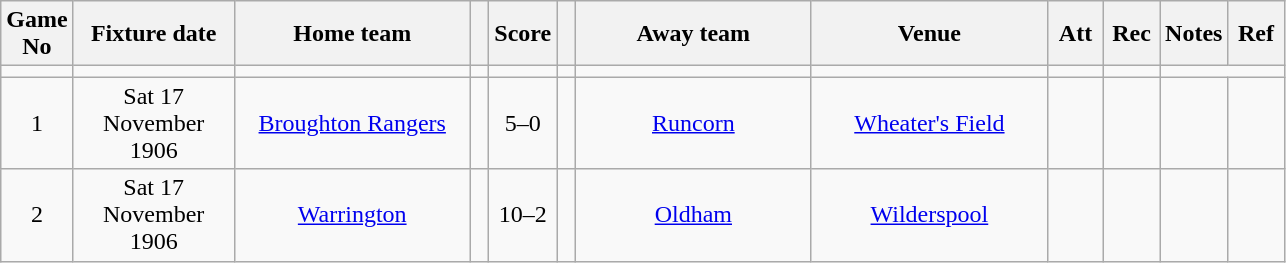<table class="wikitable" style="text-align:center;">
<tr>
<th width=20 abbr="No">Game No</th>
<th width=100 abbr="Date">Fixture date</th>
<th width=150 abbr="Home team">Home team</th>
<th width=5 abbr="space"></th>
<th width=20 abbr="Score">Score</th>
<th width=5 abbr="space"></th>
<th width=150 abbr="Away team">Away team</th>
<th width=150 abbr="Venue">Venue</th>
<th width=30 abbr="Att">Att</th>
<th width=30 abbr="Rec">Rec</th>
<th width=20 abbr="Notes">Notes</th>
<th width=30 abbr="Ref">Ref</th>
</tr>
<tr>
<td></td>
<td></td>
<td></td>
<td></td>
<td></td>
<td></td>
<td></td>
<td></td>
<td></td>
<td></td>
</tr>
<tr>
<td>1</td>
<td>Sat 17 November 1906</td>
<td><a href='#'>Broughton Rangers</a></td>
<td></td>
<td>5–0</td>
<td></td>
<td><a href='#'>Runcorn</a></td>
<td><a href='#'>Wheater's Field</a></td>
<td></td>
<td></td>
<td></td>
<td></td>
</tr>
<tr>
<td>2</td>
<td>Sat 17 November 1906</td>
<td><a href='#'>Warrington</a></td>
<td></td>
<td>10–2</td>
<td></td>
<td><a href='#'>Oldham</a></td>
<td><a href='#'>Wilderspool</a></td>
<td></td>
<td></td>
<td></td>
<td></td>
</tr>
</table>
